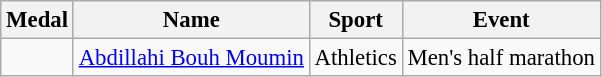<table class="wikitable sortable" style="font-size: 95%;">
<tr>
<th>Medal</th>
<th>Name</th>
<th>Sport</th>
<th>Event</th>
</tr>
<tr>
<td></td>
<td><a href='#'>Abdillahi Bouh Moumin</a></td>
<td>Athletics</td>
<td>Men's half marathon</td>
</tr>
</table>
